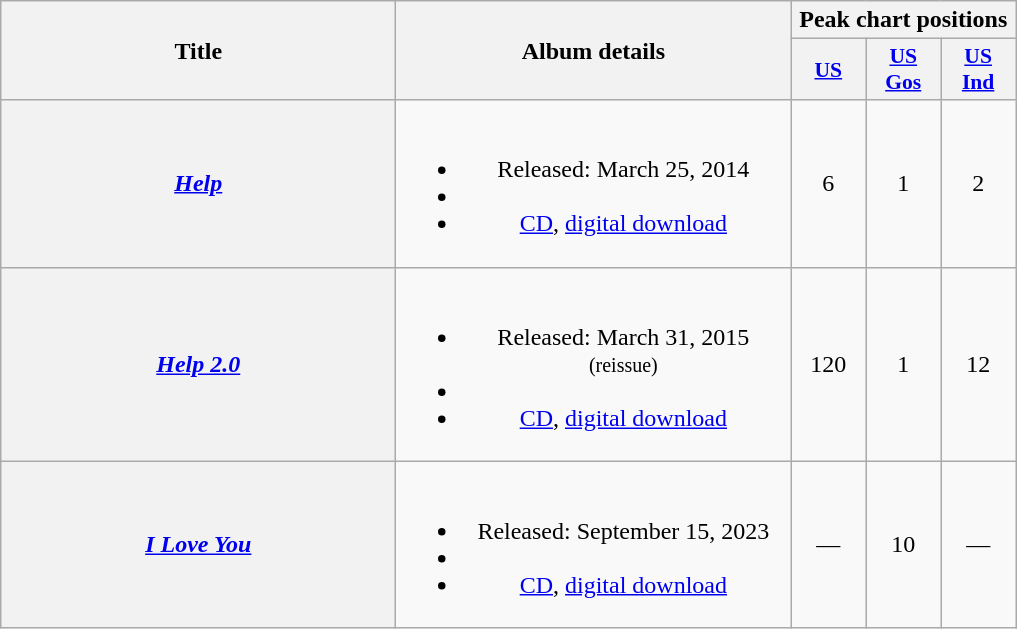<table class="wikitable plainrowheaders" style="text-align:center;">
<tr>
<th scope="col" rowspan="2" style="width:16em;">Title</th>
<th scope="col" rowspan="2" style="width:16em;">Album details</th>
<th scope="col" colspan="3">Peak chart positions</th>
</tr>
<tr>
<th style="width:3em; font-size:90%"><a href='#'>US</a></th>
<th style="width:3em; font-size:90%"><a href='#'>US<br>Gos</a></th>
<th style="width:3em; font-size:90%"><a href='#'>US<br>Ind</a></th>
</tr>
<tr>
<th scope="row"><em><a href='#'>Help</a></em></th>
<td><br><ul><li>Released: March 25, 2014</li><li></li><li><a href='#'>CD</a>, <a href='#'>digital download</a></li></ul></td>
<td>6</td>
<td>1</td>
<td>2</td>
</tr>
<tr>
<th scope="row"><em><a href='#'>Help 2.0</a></em></th>
<td><br><ul><li>Released: March 31, 2015 <small>(reissue)</small></li><li></li><li><a href='#'>CD</a>, <a href='#'>digital download</a></li></ul></td>
<td>120</td>
<td>1</td>
<td>12</td>
</tr>
<tr>
<th scope="row"><em><a href='#'>I Love You</a> </em></th>
<td><br><ul><li>Released: September 15, 2023</li><li></li><li><a href='#'>CD</a>, <a href='#'>digital download</a></li></ul></td>
<td>—</td>
<td>10</td>
<td>—</td>
</tr>
</table>
